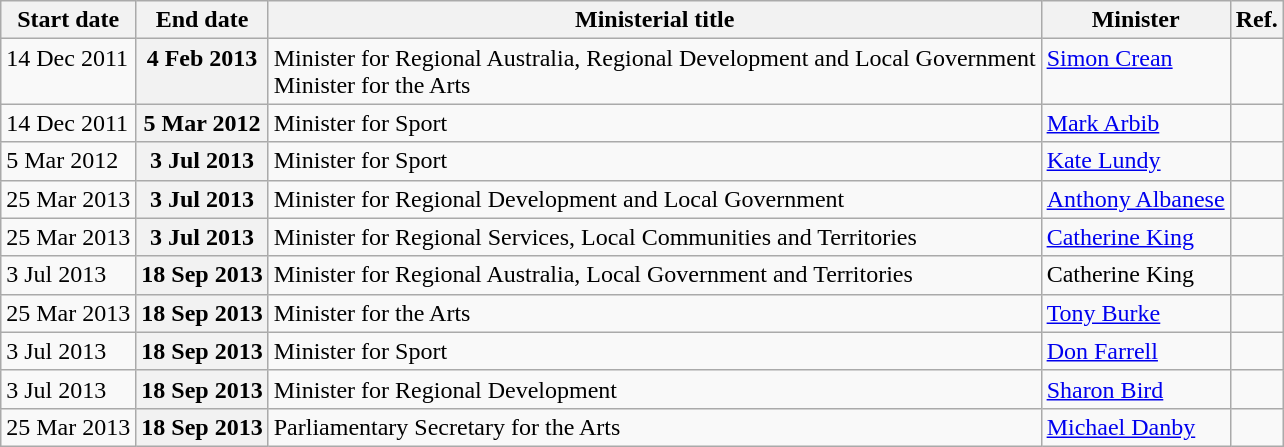<table class="wikitable sortable plainrowheaders">
<tr valign="top">
<th scope="col" ! data-sort-type="date">Start date</th>
<th scope="col" ! data-sort-type="date">End date</th>
<th scope="col">Ministerial title</th>
<th scope="col">Minister</th>
<th scope="col" class="unsortable">Ref.</th>
</tr>
<tr valign="top">
<td align="left">14 Dec 2011</td>
<th scope="row">4 Feb 2013</th>
<td>Minister for Regional Australia, Regional Development and Local Government<br>Minister for the Arts</td>
<td><a href='#'>Simon Crean</a></td>
<td></td>
</tr>
<tr valign="top">
<td align="left">14 Dec 2011</td>
<th scope="row">5 Mar 2012</th>
<td>Minister for Sport</td>
<td><a href='#'>Mark Arbib</a></td>
<td></td>
</tr>
<tr valign="top">
<td align="left">5 Mar 2012</td>
<th scope="row">3 Jul 2013</th>
<td>Minister for Sport</td>
<td><a href='#'>Kate Lundy</a></td>
<td></td>
</tr>
<tr valign="top">
<td align="left">25 Mar 2013</td>
<th scope="row">3 Jul 2013</th>
<td>Minister for Regional Development and Local Government</td>
<td><a href='#'>Anthony Albanese</a></td>
<td></td>
</tr>
<tr valign="top">
<td align="left">25 Mar 2013</td>
<th scope="row">3 Jul 2013</th>
<td>Minister for Regional Services, Local Communities and Territories</td>
<td><a href='#'>Catherine King</a></td>
<td></td>
</tr>
<tr valign="top">
<td align="left">3 Jul 2013</td>
<th scope="row">18 Sep 2013</th>
<td>Minister for Regional Australia, Local Government and Territories</td>
<td>Catherine King</td>
<td></td>
</tr>
<tr valign="top">
<td align="left">25 Mar 2013</td>
<th scope="row">18 Sep 2013</th>
<td>Minister for the Arts</td>
<td><a href='#'>Tony Burke</a></td>
<td></td>
</tr>
<tr valign="top">
<td align="left">3 Jul 2013</td>
<th scope="row">18 Sep 2013</th>
<td>Minister for Sport</td>
<td><a href='#'>Don Farrell</a></td>
<td></td>
</tr>
<tr valign="top">
<td align="left">3 Jul 2013</td>
<th scope="row">18 Sep 2013</th>
<td>Minister for Regional Development</td>
<td><a href='#'>Sharon Bird</a></td>
<td></td>
</tr>
<tr valign="top">
<td align="left">25 Mar 2013</td>
<th scope="row">18 Sep 2013</th>
<td>Parliamentary Secretary for the Arts</td>
<td><a href='#'>Michael Danby</a></td>
<td></td>
</tr>
</table>
